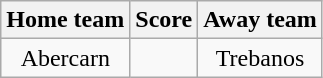<table class="wikitable" style="text-align: center">
<tr>
<th>Home team</th>
<th>Score</th>
<th>Away team</th>
</tr>
<tr>
<td>Abercarn</td>
<td></td>
<td>Trebanos</td>
</tr>
</table>
